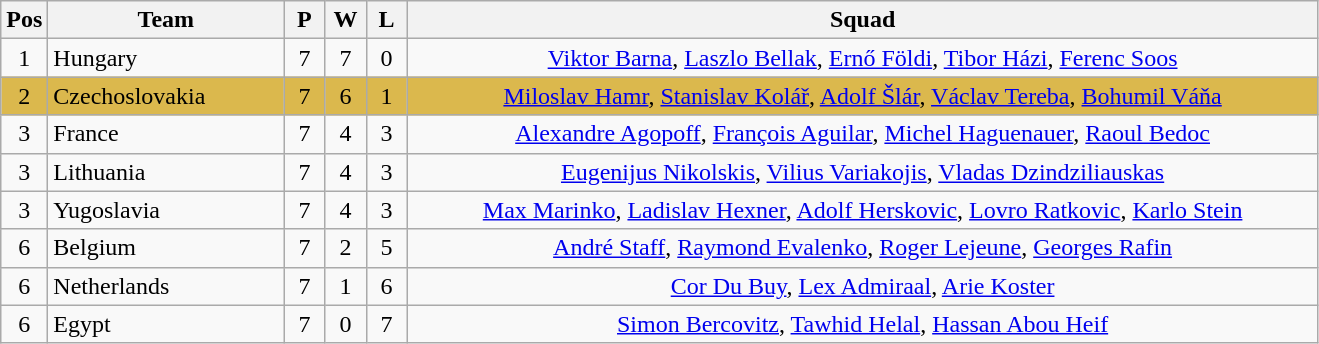<table class="wikitable" style="font-size: 100%">
<tr>
<th width=15>Pos</th>
<th width=150>Team</th>
<th width=20>P</th>
<th width=20>W</th>
<th width=20>L</th>
<th width=600>Squad</th>
</tr>
<tr align=center>
<td>1</td>
<td align="left"> Hungary</td>
<td>7</td>
<td>7</td>
<td>0</td>
<td><a href='#'>Viktor Barna</a>, <a href='#'>Laszlo Bellak</a>, <a href='#'>Ernő Földi</a>, <a href='#'>Tibor Házi</a>, <a href='#'>Ferenc Soos</a></td>
</tr>
<tr align=center style="background: #DBB84D;">
<td>2</td>
<td align="left"> Czechoslovakia</td>
<td>7</td>
<td>6</td>
<td>1</td>
<td><a href='#'>Miloslav Hamr</a>, <a href='#'>Stanislav Kolář</a>, <a href='#'>Adolf Šlár</a>, <a href='#'>Václav Tereba</a>, <a href='#'>Bohumil Váňa</a></td>
</tr>
<tr align=center>
<td>3</td>
<td align="left"> France</td>
<td>7</td>
<td>4</td>
<td>3</td>
<td><a href='#'>Alexandre Agopoff</a>, <a href='#'>François Aguilar</a>, <a href='#'>Michel Haguenauer</a>, <a href='#'>Raoul Bedoc</a></td>
</tr>
<tr align=center>
<td>3</td>
<td align="left"> Lithuania</td>
<td>7</td>
<td>4</td>
<td>3</td>
<td><a href='#'>Eugenijus Nikolskis</a>, <a href='#'>Vilius Variakojis</a>, <a href='#'>Vladas Dzindziliauskas</a></td>
</tr>
<tr align=center>
<td>3</td>
<td align="left"> Yugoslavia</td>
<td>7</td>
<td>4</td>
<td>3</td>
<td><a href='#'>Max Marinko</a>, <a href='#'>Ladislav Hexner</a>, <a href='#'>Adolf Herskovic</a>, <a href='#'>Lovro Ratkovic</a>, <a href='#'>Karlo Stein</a></td>
</tr>
<tr align=center>
<td>6</td>
<td align="left"> Belgium</td>
<td>7</td>
<td>2</td>
<td>5</td>
<td><a href='#'>André Staff</a>, <a href='#'>Raymond Evalenko</a>, <a href='#'>Roger Lejeune</a>, <a href='#'>Georges Rafin</a></td>
</tr>
<tr align=center>
<td>6</td>
<td align="left"> Netherlands</td>
<td>7</td>
<td>1</td>
<td>6</td>
<td><a href='#'>Cor Du Buy</a>, <a href='#'>Lex Admiraal</a>, <a href='#'>Arie Koster</a></td>
</tr>
<tr align=center>
<td>6</td>
<td align="left"> Egypt</td>
<td>7</td>
<td>0</td>
<td>7</td>
<td><a href='#'>Simon Bercovitz</a>, <a href='#'>Tawhid Helal</a>, <a href='#'>Hassan Abou Heif</a></td>
</tr>
</table>
